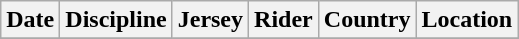<table class="wikitable">
<tr>
<th>Date</th>
<th>Discipline</th>
<th>Jersey</th>
<th>Rider</th>
<th>Country</th>
<th>Location</th>
</tr>
<tr>
</tr>
</table>
